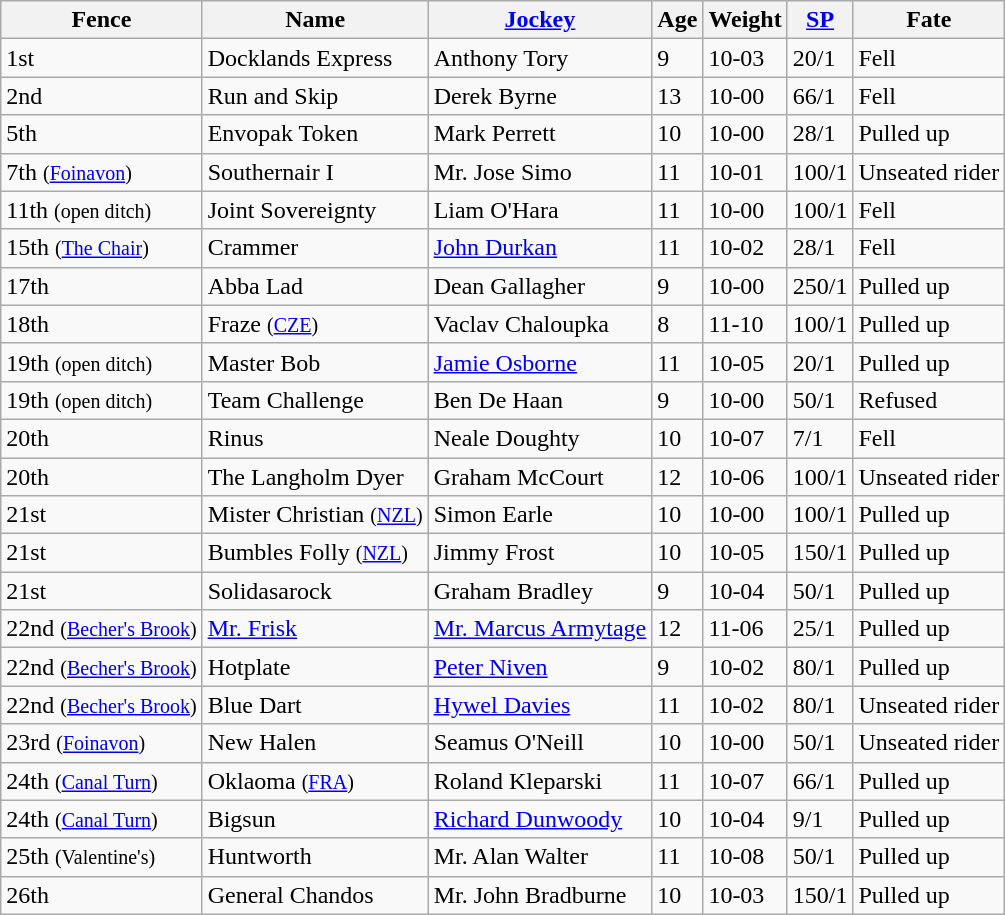<table class="wikitable sortable">
<tr>
<th>Fence</th>
<th>Name</th>
<th><a href='#'>Jockey</a></th>
<th>Age</th>
<th>Weight</th>
<th><a href='#'>SP</a></th>
<th>Fate</th>
</tr>
<tr>
<td>1st</td>
<td>Docklands Express</td>
<td>Anthony Tory</td>
<td>9</td>
<td>10-03</td>
<td>20/1</td>
<td>Fell</td>
</tr>
<tr>
<td>2nd</td>
<td>Run and Skip</td>
<td>Derek Byrne</td>
<td>13</td>
<td>10-00</td>
<td>66/1</td>
<td>Fell</td>
</tr>
<tr>
<td>5th</td>
<td>Envopak Token</td>
<td>Mark Perrett</td>
<td>10</td>
<td>10-00</td>
<td>28/1</td>
<td>Pulled up</td>
</tr>
<tr>
<td>7th <small>(<a href='#'>Foinavon</a>)</small></td>
<td>Southernair I</td>
<td>Mr. Jose Simo</td>
<td>11</td>
<td>10-01</td>
<td>100/1</td>
<td>Unseated rider</td>
</tr>
<tr>
<td>11th <small>(open ditch)</small></td>
<td>Joint Sovereignty</td>
<td>Liam O'Hara</td>
<td>11</td>
<td>10-00</td>
<td>100/1</td>
<td>Fell</td>
</tr>
<tr>
<td>15th <small>(<a href='#'>The Chair</a>)</small></td>
<td>Crammer</td>
<td><a href='#'>John Durkan</a></td>
<td>11</td>
<td>10-02</td>
<td>28/1</td>
<td>Fell</td>
</tr>
<tr>
<td>17th</td>
<td>Abba Lad</td>
<td>Dean Gallagher</td>
<td>9</td>
<td>10-00</td>
<td>250/1</td>
<td>Pulled up</td>
</tr>
<tr>
<td>18th</td>
<td>Fraze <small>(<a href='#'>CZE</a>)</small></td>
<td>Vaclav Chaloupka</td>
<td>8</td>
<td>11-10</td>
<td>100/1</td>
<td>Pulled up</td>
</tr>
<tr>
<td>19th <small>(open ditch)</small></td>
<td>Master Bob</td>
<td><a href='#'>Jamie Osborne</a></td>
<td>11</td>
<td>10-05</td>
<td>20/1</td>
<td>Pulled up</td>
</tr>
<tr>
<td>19th <small>(open ditch)</small></td>
<td>Team Challenge</td>
<td>Ben De Haan</td>
<td>9</td>
<td>10-00</td>
<td>50/1</td>
<td>Refused</td>
</tr>
<tr>
<td>20th</td>
<td>Rinus</td>
<td>Neale Doughty</td>
<td>10</td>
<td>10-07</td>
<td>7/1</td>
<td>Fell</td>
</tr>
<tr>
<td>20th</td>
<td>The Langholm Dyer</td>
<td>Graham McCourt</td>
<td>12</td>
<td>10-06</td>
<td>100/1</td>
<td>Unseated rider</td>
</tr>
<tr>
<td>21st</td>
<td>Mister Christian <small>(<a href='#'>NZL</a>)</small></td>
<td>Simon Earle</td>
<td>10</td>
<td>10-00</td>
<td>100/1</td>
<td>Pulled up</td>
</tr>
<tr>
<td>21st</td>
<td>Bumbles Folly <small>(<a href='#'>NZL</a>)</small></td>
<td>Jimmy Frost</td>
<td>10</td>
<td>10-05</td>
<td>150/1</td>
<td>Pulled up</td>
</tr>
<tr>
<td>21st</td>
<td>Solidasarock</td>
<td>Graham Bradley</td>
<td>9</td>
<td>10-04</td>
<td>50/1</td>
<td>Pulled up</td>
</tr>
<tr>
<td>22nd <small>(<a href='#'>Becher's Brook</a>)</small></td>
<td><a href='#'>Mr. Frisk</a></td>
<td><a href='#'>Mr. Marcus Armytage</a></td>
<td>12</td>
<td>11-06</td>
<td>25/1</td>
<td>Pulled up</td>
</tr>
<tr>
<td>22nd <small>(<a href='#'>Becher's Brook</a>)</small></td>
<td>Hotplate</td>
<td><a href='#'>Peter Niven</a></td>
<td>9</td>
<td>10-02</td>
<td>80/1</td>
<td>Pulled up</td>
</tr>
<tr>
<td>22nd <small>(<a href='#'>Becher's Brook</a>)</small></td>
<td>Blue Dart</td>
<td><a href='#'>Hywel Davies</a></td>
<td>11</td>
<td>10-02</td>
<td>80/1</td>
<td>Unseated rider</td>
</tr>
<tr>
<td>23rd <small>(<a href='#'>Foinavon</a>)</small></td>
<td>New Halen</td>
<td>Seamus O'Neill</td>
<td>10</td>
<td>10-00</td>
<td>50/1</td>
<td>Unseated rider</td>
</tr>
<tr>
<td>24th <small>(<a href='#'>Canal Turn</a>)</small></td>
<td>Oklaoma <small>(<a href='#'>FRA</a>)</small></td>
<td>Roland Kleparski</td>
<td>11</td>
<td>10-07</td>
<td>66/1</td>
<td>Pulled up</td>
</tr>
<tr>
<td>24th <small>(<a href='#'>Canal Turn</a>)</small></td>
<td>Bigsun</td>
<td><a href='#'>Richard Dunwoody</a></td>
<td>10</td>
<td>10-04</td>
<td>9/1</td>
<td>Pulled up</td>
</tr>
<tr>
<td>25th <small>(Valentine's)</small></td>
<td>Huntworth</td>
<td>Mr. Alan Walter</td>
<td>11</td>
<td>10-08</td>
<td>50/1</td>
<td>Pulled up</td>
</tr>
<tr>
<td>26th</td>
<td>General Chandos</td>
<td>Mr. John Bradburne</td>
<td>10</td>
<td>10-03</td>
<td>150/1</td>
<td>Pulled up</td>
</tr>
</table>
